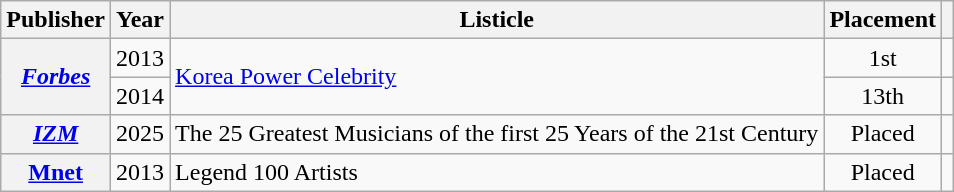<table class="wikitable plainrowheaders sortable" style="margin-right: 0;">
<tr>
<th scope="col">Publisher</th>
<th scope="col">Year</th>
<th scope="col">Listicle</th>
<th scope="col">Placement</th>
<th scope="col" class="unsortable"></th>
</tr>
<tr>
<th scope="row" rowspan="2"><em><a href='#'>Forbes</a></em></th>
<td style="text-align:center;">2013</td>
<td rowspan="2"><a href='#'>Korea Power Celebrity</a></td>
<td style="text-align:center;">1st</td>
<td style="text-align:center;"></td>
</tr>
<tr>
<td style="text-align:center;">2014</td>
<td style="text-align:center;">13th</td>
<td style="text-align:center;"></td>
</tr>
<tr>
<th scope="row"><em><a href='#'>IZM</a></em></th>
<td style="text-align:center;">2025</td>
<td style="text-align:center;">The 25 Greatest Musicians of the first 25 Years of the 21st Century</td>
<td style="text-align:center;">Placed</td>
<td style="text-align:center;"></td>
</tr>
<tr>
<th scope="row"><a href='#'>Mnet</a></th>
<td style="text-align:center;">2013</td>
<td>Legend 100 Artists</td>
<td style="text-align:center;">Placed</td>
<td style="text-align:center;"></td>
</tr>
</table>
